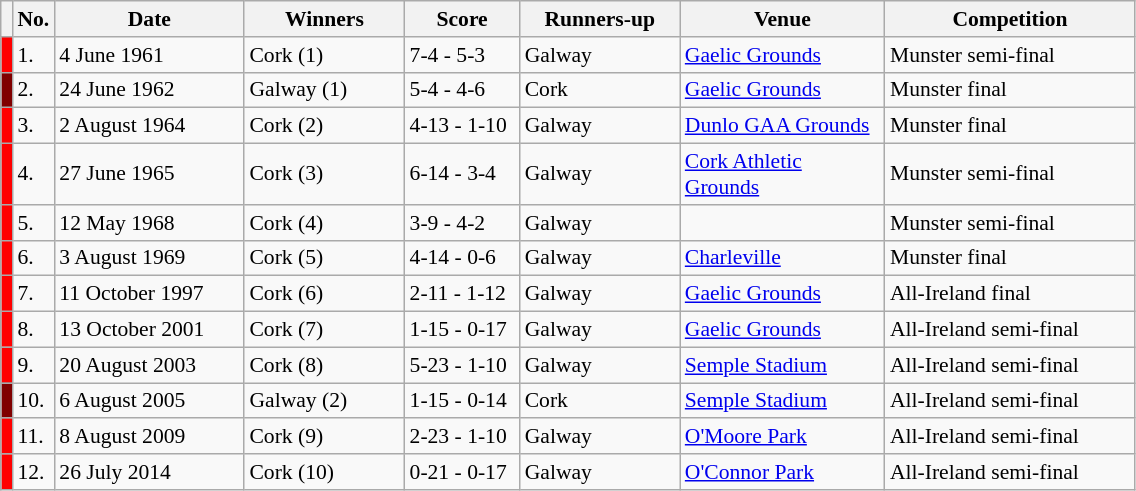<table class="wikitable" style="font-size:90%">
<tr>
<th width=1></th>
<th width=5>No.</th>
<th width=120>Date</th>
<th width=100>Winners</th>
<th width=70>Score</th>
<th width=100>Runners-up</th>
<th width=130>Venue</th>
<th width=160>Competition</th>
</tr>
<tr>
<td style="background-color:#FF0000"></td>
<td>1.</td>
<td>4 June 1961</td>
<td>Cork (1)</td>
<td>7-4 - 5-3</td>
<td>Galway</td>
<td><a href='#'>Gaelic Grounds</a></td>
<td>Munster semi-final</td>
</tr>
<tr>
<td style="background-color:#800000"></td>
<td>2.</td>
<td>24 June 1962</td>
<td>Galway (1)</td>
<td>5-4 - 4-6</td>
<td>Cork</td>
<td><a href='#'>Gaelic Grounds</a></td>
<td>Munster final</td>
</tr>
<tr>
<td style="background-color:#FF0000"></td>
<td>3.</td>
<td>2 August 1964</td>
<td>Cork (2)</td>
<td>4-13 - 1-10</td>
<td>Galway</td>
<td><a href='#'>Dunlo GAA Grounds</a></td>
<td>Munster final</td>
</tr>
<tr>
<td style="background-color:#FF0000"></td>
<td>4.</td>
<td>27 June 1965</td>
<td>Cork (3)</td>
<td>6-14 - 3-4</td>
<td>Galway</td>
<td><a href='#'>Cork Athletic Grounds</a></td>
<td>Munster semi-final</td>
</tr>
<tr>
<td style="background-color:#FF0000"></td>
<td>5.</td>
<td>12 May 1968</td>
<td>Cork (4)</td>
<td>3-9 - 4-2</td>
<td>Galway</td>
<td></td>
<td>Munster semi-final</td>
</tr>
<tr>
<td style="background-color:#FF0000"></td>
<td>6.</td>
<td>3 August 1969</td>
<td>Cork (5)</td>
<td>4-14 - 0-6</td>
<td>Galway</td>
<td><a href='#'>Charleville</a></td>
<td>Munster final</td>
</tr>
<tr>
<td style="background-color:#FF0000"></td>
<td>7.</td>
<td>11 October 1997</td>
<td>Cork (6)</td>
<td>2-11 - 1-12</td>
<td>Galway</td>
<td><a href='#'>Gaelic Grounds</a></td>
<td>All-Ireland final</td>
</tr>
<tr>
<td style="background-color:#FF0000"></td>
<td>8.</td>
<td>13 October 2001</td>
<td>Cork (7)</td>
<td>1-15 - 0-17</td>
<td>Galway</td>
<td><a href='#'>Gaelic Grounds</a></td>
<td>All-Ireland semi-final</td>
</tr>
<tr>
<td style="background-color:#FF0000"></td>
<td>9.</td>
<td>20 August 2003</td>
<td>Cork (8)</td>
<td>5-23 - 1-10</td>
<td>Galway</td>
<td><a href='#'>Semple Stadium</a></td>
<td>All-Ireland semi-final</td>
</tr>
<tr>
<td style="background-color:#800000"></td>
<td>10.</td>
<td>6 August 2005</td>
<td>Galway (2)</td>
<td>1-15 - 0-14</td>
<td>Cork</td>
<td><a href='#'>Semple Stadium</a></td>
<td>All-Ireland semi-final</td>
</tr>
<tr>
<td style="background-color:#FF0000"></td>
<td>11.</td>
<td>8 August 2009</td>
<td>Cork (9)</td>
<td>2-23 - 1-10</td>
<td>Galway</td>
<td><a href='#'>O'Moore Park</a></td>
<td>All-Ireland semi-final</td>
</tr>
<tr>
<td style="background-color:#FF0000"></td>
<td>12.</td>
<td>26 July 2014</td>
<td>Cork (10)</td>
<td>0-21 - 0-17</td>
<td>Galway</td>
<td><a href='#'>O'Connor Park</a></td>
<td>All-Ireland semi-final</td>
</tr>
</table>
